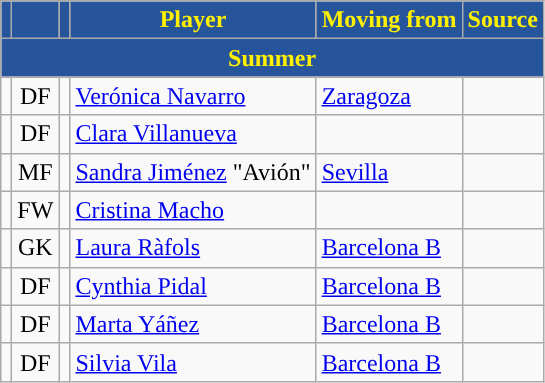<table class="wikitable plainrowheaders sortable" style="text-align:center">
<tr>
<th style="background:#26559B; color:#FFF000; "></th>
<th style="background:#26559B; color:#FFF000; "></th>
<th style="background:#26559B; color:#FFF000; "></th>
<th style="background:#26559B; color:#FFF000; ">Player</th>
<th style="background:#26559B; color:#FFF000; ">Moving from</th>
<th style="background:#26559B; color:#FFF000; ">Source</th>
</tr>
<tr>
<th colspan="6" style="background:#26559B; color:#FFF000; ">Summer</th>
</tr>
<tr>
<td></td>
<td>DF</td>
<td></td>
<td align="left"><a href='#'>Verónica Navarro</a></td>
<td align="left"><a href='#'>Zaragoza</a></td>
<td></td>
</tr>
<tr>
<td></td>
<td>DF</td>
<td></td>
<td align="left"><a href='#'>Clara Villanueva</a></td>
<td align="left"></td>
<td></td>
</tr>
<tr>
<td></td>
<td>MF</td>
<td></td>
<td align="left"><a href='#'>Sandra Jiménez</a> "Avión"</td>
<td align="left"><a href='#'>Sevilla</a></td>
<td></td>
</tr>
<tr>
<td></td>
<td>FW</td>
<td></td>
<td align="left"><a href='#'>Cristina Macho</a></td>
<td align="left"></td>
<td></td>
</tr>
<tr>
<td></td>
<td>GK</td>
<td></td>
<td align="left"><a href='#'>Laura Ràfols</a></td>
<td align="left"><a href='#'>Barcelona B</a></td>
<td></td>
</tr>
<tr>
<td></td>
<td>DF</td>
<td></td>
<td align="left"><a href='#'>Cynthia Pidal</a></td>
<td align="left"><a href='#'>Barcelona B</a></td>
<td></td>
</tr>
<tr>
<td></td>
<td>DF</td>
<td></td>
<td align="left"><a href='#'>Marta Yáñez</a></td>
<td align="left"><a href='#'>Barcelona B</a></td>
<td></td>
</tr>
<tr>
<td></td>
<td>DF</td>
<td></td>
<td align="left"><a href='#'>Silvia Vila</a></td>
<td align="left"><a href='#'>Barcelona B</a></td>
<td></td>
</tr>
</table>
